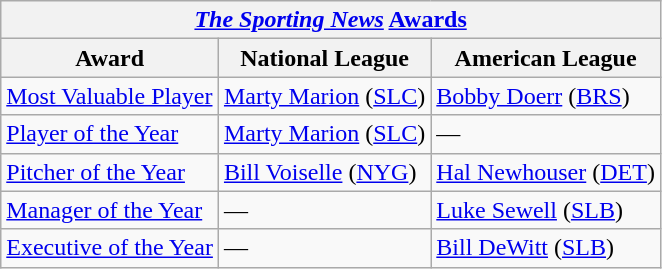<table class="wikitable">
<tr>
<th colspan="3"><em><a href='#'>The Sporting News</a></em> <a href='#'>Awards</a></th>
</tr>
<tr>
<th>Award</th>
<th>National League</th>
<th>American League</th>
</tr>
<tr>
<td><a href='#'>Most Valuable Player</a></td>
<td><a href='#'>Marty Marion</a> (<a href='#'>SLC</a>)</td>
<td><a href='#'>Bobby Doerr</a> (<a href='#'>BRS</a>)</td>
</tr>
<tr>
<td><a href='#'>Player of the Year</a></td>
<td><a href='#'>Marty Marion</a> (<a href='#'>SLC</a>)</td>
<td>—</td>
</tr>
<tr>
<td><a href='#'>Pitcher of the Year</a></td>
<td><a href='#'>Bill Voiselle</a> (<a href='#'>NYG</a>)</td>
<td><a href='#'>Hal Newhouser</a> (<a href='#'>DET</a>)</td>
</tr>
<tr>
<td><a href='#'>Manager of the Year</a></td>
<td>—</td>
<td><a href='#'>Luke Sewell</a> (<a href='#'>SLB</a>)</td>
</tr>
<tr>
<td><a href='#'>Executive of the Year</a></td>
<td>—</td>
<td><a href='#'>Bill DeWitt</a> (<a href='#'>SLB</a>)</td>
</tr>
</table>
